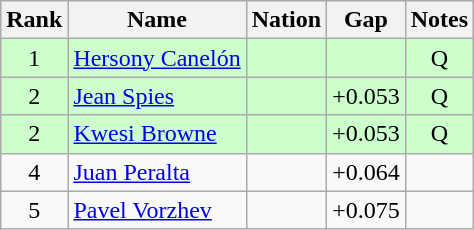<table class="wikitable sortable" style="text-align:center">
<tr>
<th>Rank</th>
<th>Name</th>
<th>Nation</th>
<th>Gap</th>
<th>Notes</th>
</tr>
<tr bgcolor=ccffcc>
<td>1</td>
<td align=left><a href='#'>Hersony Canelón</a></td>
<td align=left></td>
<td></td>
<td>Q</td>
</tr>
<tr bgcolor=ccffcc>
<td>2</td>
<td align=left><a href='#'>Jean Spies</a></td>
<td align=left></td>
<td>+0.053</td>
<td>Q</td>
</tr>
<tr bgcolor=ccffcc>
<td>2</td>
<td align=left><a href='#'>Kwesi Browne</a></td>
<td align=left></td>
<td>+0.053</td>
<td>Q</td>
</tr>
<tr>
<td>4</td>
<td align=left><a href='#'>Juan Peralta</a></td>
<td align=left></td>
<td>+0.064</td>
<td></td>
</tr>
<tr>
<td>5</td>
<td align=left><a href='#'>Pavel Vorzhev</a></td>
<td align=left></td>
<td>+0.075</td>
<td></td>
</tr>
</table>
